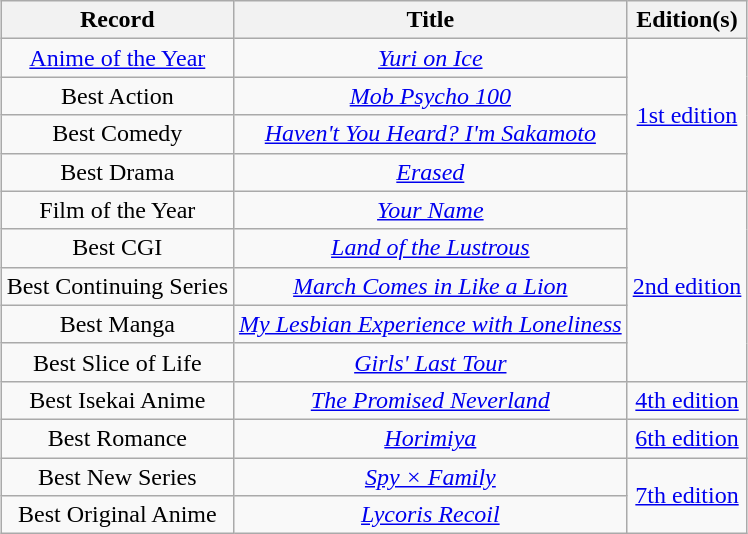<table class="wikitable plainrowheaders sortable" style="text-align:center;margin:auto;">
<tr>
<th>Record</th>
<th>Title</th>
<th>Edition(s)</th>
</tr>
<tr>
<td><a href='#'>Anime of the Year</a></td>
<td><em><a href='#'>Yuri on Ice</a></em></td>
<td rowspan="4"><a href='#'>1st edition</a></td>
</tr>
<tr>
<td>Best Action</td>
<td><em><a href='#'>Mob Psycho 100</a></em></td>
</tr>
<tr>
<td>Best Comedy</td>
<td><em><a href='#'>Haven't You Heard? I'm Sakamoto</a></em></td>
</tr>
<tr>
<td>Best Drama</td>
<td><em><a href='#'>Erased</a></em></td>
</tr>
<tr>
<td>Film of the Year</td>
<td><em><a href='#'>Your Name</a></em></td>
<td rowspan="5"><a href='#'>2nd edition</a></td>
</tr>
<tr>
<td>Best CGI</td>
<td><em><a href='#'>Land of the Lustrous</a></em></td>
</tr>
<tr>
<td>Best Continuing Series</td>
<td><em><a href='#'>March Comes in Like a Lion</a></em></td>
</tr>
<tr>
<td>Best Manga</td>
<td><em><a href='#'>My Lesbian Experience with Loneliness</a></em></td>
</tr>
<tr>
<td>Best Slice of Life</td>
<td><em><a href='#'>Girls' Last Tour</a></em></td>
</tr>
<tr>
<td>Best Isekai Anime</td>
<td><em><a href='#'>The Promised Neverland</a></em></td>
<td><a href='#'>4th edition</a></td>
</tr>
<tr>
<td>Best Romance</td>
<td><em><a href='#'>Horimiya</a></em></td>
<td><a href='#'>6th edition</a></td>
</tr>
<tr>
<td>Best New Series</td>
<td><em><a href='#'>Spy × Family</a></em></td>
<td rowspan="2"><a href='#'>7th edition</a></td>
</tr>
<tr>
<td>Best Original Anime</td>
<td><em><a href='#'>Lycoris Recoil</a></em></td>
</tr>
</table>
